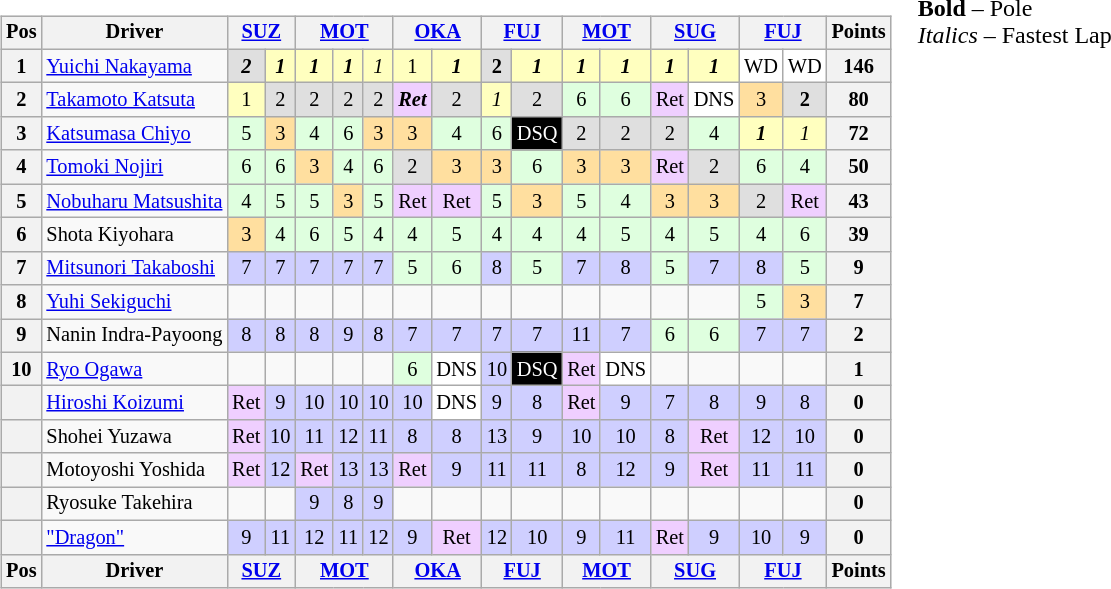<table>
<tr>
<td><br><table class="wikitable" style="font-size:85%; text-align:center">
<tr style="background:#f9f9f9" valign="top">
<th valign="middle">Pos</th>
<th valign="middle">Driver</th>
<th colspan=2><a href='#'>SUZ</a></th>
<th colspan=3><a href='#'>MOT</a></th>
<th colspan=2><a href='#'>OKA</a></th>
<th colspan=2><a href='#'>FUJ</a></th>
<th colspan=2><a href='#'>MOT</a></th>
<th colspan=2><a href='#'>SUG</a></th>
<th colspan=2><a href='#'>FUJ</a></th>
<th valign="middle">Points</th>
</tr>
<tr>
<th>1</th>
<td align="left"> <a href='#'>Yuichi Nakayama</a></td>
<td style="background:#DFDFDF;"><strong><em>2</em></strong></td>
<td style="background:#FFFFBF;"><strong><em>1</em></strong></td>
<td style="background:#FFFFBF;"><strong><em>1</em></strong></td>
<td style="background:#FFFFBF;"><strong><em>1</em></strong></td>
<td style="background:#FFFFBF;"><em>1</em></td>
<td style="background:#FFFFBF;">1</td>
<td style="background:#FFFFBF;"><strong><em>1</em></strong></td>
<td style="background:#DFDFDF;"><strong>2</strong></td>
<td style="background:#FFFFBF;"><strong><em>1</em></strong></td>
<td style="background:#FFFFBF;"><strong><em>1</em></strong></td>
<td style="background:#FFFFBF;"><strong><em>1</em></strong></td>
<td style="background:#FFFFBF;"><strong><em>1</em></strong></td>
<td style="background:#FFFFBF;"><strong><em>1</em></strong></td>
<td style="background:#FFFFFF;">WD</td>
<td style="background:#FFFFFF;">WD</td>
<th>146</th>
</tr>
<tr>
<th>2</th>
<td align="left"> <a href='#'>Takamoto Katsuta</a></td>
<td style="background:#FFFFBF;">1</td>
<td style="background:#DFDFDF;">2</td>
<td style="background:#DFDFDF;">2</td>
<td style="background:#DFDFDF;">2</td>
<td style="background:#DFDFDF;">2</td>
<td style="background:#EFCFFF;"><strong><em>Ret</em></strong></td>
<td style="background:#DFDFDF;">2</td>
<td style="background:#FFFFBF;"><em>1</em></td>
<td style="background:#DFDFDF;">2</td>
<td style="background:#DFFFDF;">6</td>
<td style="background:#DFFFDF;">6</td>
<td style="background:#EFCFFF;">Ret</td>
<td style="background:#FFFFFF;">DNS</td>
<td style="background:#FFDF9F;">3</td>
<td style="background:#DFDFDF;"><strong>2</strong></td>
<th>80</th>
</tr>
<tr>
<th>3</th>
<td align="left"> <a href='#'>Katsumasa Chiyo</a></td>
<td style="background:#DFFFDF;">5</td>
<td style="background:#FFDF9F;">3</td>
<td style="background:#DFFFDF;">4</td>
<td style="background:#DFFFDF;">6</td>
<td style="background:#FFDF9F;">3</td>
<td style="background:#FFDF9F;">3</td>
<td style="background:#DFFFDF;">4</td>
<td style="background:#DFFFDF;">6</td>
<td style="background:black; color:white;">DSQ</td>
<td style="background:#DFDFDF;">2</td>
<td style="background:#DFDFDF;">2</td>
<td style="background:#DFDFDF;">2</td>
<td style="background:#DFFFDF;">4</td>
<td style="background:#FFFFBF;"><strong><em>1</em></strong></td>
<td style="background:#FFFFBF;"><em>1</em></td>
<th>72</th>
</tr>
<tr>
<th>4</th>
<td align="left"> <a href='#'>Tomoki Nojiri</a></td>
<td style="background:#DFFFDF;">6</td>
<td style="background:#DFFFDF;">6</td>
<td style="background:#FFDF9F;">3</td>
<td style="background:#DFFFDF;">4</td>
<td style="background:#DFFFDF;">6</td>
<td style="background:#DFDFDF;">2</td>
<td style="background:#FFDF9F;">3</td>
<td style="background:#FFDF9F;">3</td>
<td style="background:#DFFFDF;">6</td>
<td style="background:#FFDF9F;">3</td>
<td style="background:#FFDF9F;">3</td>
<td style="background:#EFCFFF;">Ret</td>
<td style="background:#DFDFDF;">2</td>
<td style="background:#DFFFDF;">6</td>
<td style="background:#DFFFDF;">4</td>
<th>50</th>
</tr>
<tr>
<th>5</th>
<td align="left"> <a href='#'>Nobuharu Matsushita</a></td>
<td style="background:#DFFFDF;">4</td>
<td style="background:#DFFFDF;">5</td>
<td style="background:#DFFFDF;">5</td>
<td style="background:#FFDF9F;">3</td>
<td style="background:#DFFFDF;">5</td>
<td style="background:#EFCFFF;">Ret</td>
<td style="background:#EFCFFF;">Ret</td>
<td style="background:#DFFFDF;">5</td>
<td style="background:#FFDF9F;">3</td>
<td style="background:#DFFFDF;">5</td>
<td style="background:#DFFFDF;">4</td>
<td style="background:#FFDF9F;">3</td>
<td style="background:#FFDF9F;">3</td>
<td style="background:#DFDFDF;">2</td>
<td style="background:#EFCFFF;">Ret</td>
<th>43</th>
</tr>
<tr>
<th>6</th>
<td align="left"> Shota Kiyohara</td>
<td style="background:#FFDF9F;">3</td>
<td style="background:#DFFFDF;">4</td>
<td style="background:#DFFFDF;">6</td>
<td style="background:#DFFFDF;">5</td>
<td style="background:#DFFFDF;">4</td>
<td style="background:#DFFFDF;">4</td>
<td style="background:#DFFFDF;">5</td>
<td style="background:#DFFFDF;">4</td>
<td style="background:#DFFFDF;">4</td>
<td style="background:#DFFFDF;">4</td>
<td style="background:#DFFFDF;">5</td>
<td style="background:#DFFFDF;">4</td>
<td style="background:#DFFFDF;">5</td>
<td style="background:#DFFFDF;">4</td>
<td style="background:#DFFFDF;">6</td>
<th>39</th>
</tr>
<tr>
<th>7</th>
<td align="left"> <a href='#'>Mitsunori Takaboshi</a></td>
<td style="background:#CFCFFF;">7</td>
<td style="background:#CFCFFF;">7</td>
<td style="background:#CFCFFF;">7</td>
<td style="background:#CFCFFF;">7</td>
<td style="background:#CFCFFF;">7</td>
<td style="background:#DFFFDF;">5</td>
<td style="background:#DFFFDF;">6</td>
<td style="background:#CFCFFF;">8</td>
<td style="background:#DFFFDF;">5</td>
<td style="background:#CFCFFF;">7</td>
<td style="background:#CFCFFF;">8</td>
<td style="background:#DFFFDF;">5</td>
<td style="background:#CFCFFF;">7</td>
<td style="background:#CFCFFF;">8</td>
<td style="background:#DFFFDF;">5</td>
<th>9</th>
</tr>
<tr>
<th>8</th>
<td align="left"> <a href='#'>Yuhi Sekiguchi</a></td>
<td></td>
<td></td>
<td></td>
<td></td>
<td></td>
<td></td>
<td></td>
<td></td>
<td></td>
<td></td>
<td></td>
<td></td>
<td></td>
<td style="background:#DFFFDF;">5</td>
<td style="background:#FFDF9F;">3</td>
<th>7</th>
</tr>
<tr>
<th>9</th>
<td align="left" nowrap> Nanin Indra-Payoong</td>
<td style="background:#CFCFFF;">8</td>
<td style="background:#CFCFFF;">8</td>
<td style="background:#CFCFFF;">8</td>
<td style="background:#CFCFFF;">9</td>
<td style="background:#CFCFFF;">8</td>
<td style="background:#CFCFFF;">7</td>
<td style="background:#CFCFFF;">7</td>
<td style="background:#CFCFFF;">7</td>
<td style="background:#CFCFFF;">7</td>
<td style="background:#CFCFFF;">11</td>
<td style="background:#CFCFFF;">7</td>
<td style="background:#DFFFDF;">6</td>
<td style="background:#DFFFDF;">6</td>
<td style="background:#CFCFFF;">7</td>
<td style="background:#CFCFFF;">7</td>
<th>2</th>
</tr>
<tr>
<th>10</th>
<td align="left"> <a href='#'>Ryo Ogawa</a></td>
<td></td>
<td></td>
<td></td>
<td></td>
<td></td>
<td style="background:#DFFFDF;">6</td>
<td style="background:#FFFFFF;">DNS</td>
<td style="background:#CFCFFF;">10</td>
<td style="background:black; color:white;">DSQ</td>
<td style="background:#EFCFFF;">Ret</td>
<td style="background:#FFFFFF;">DNS</td>
<td></td>
<td></td>
<td></td>
<td></td>
<th>1</th>
</tr>
<tr>
<th></th>
<td align="left"> <a href='#'>Hiroshi Koizumi</a></td>
<td style="background:#EFCFFF;">Ret</td>
<td style="background:#CFCFFF;">9</td>
<td style="background:#CFCFFF;">10</td>
<td style="background:#CFCFFF;">10</td>
<td style="background:#CFCFFF;">10</td>
<td style="background:#CFCFFF;">10</td>
<td style="background:#FFFFFF;">DNS</td>
<td style="background:#CFCFFF;">9</td>
<td style="background:#CFCFFF;">8</td>
<td style="background:#EFCFFF;">Ret</td>
<td style="background:#CFCFFF;">9</td>
<td style="background:#CFCFFF;">7</td>
<td style="background:#CFCFFF;">8</td>
<td style="background:#CFCFFF;">9</td>
<td style="background:#CFCFFF;">8</td>
<th>0</th>
</tr>
<tr>
<th></th>
<td align="left"> Shohei Yuzawa</td>
<td style="background:#EFCFFF;">Ret</td>
<td style="background:#CFCFFF;">10</td>
<td style="background:#CFCFFF;">11</td>
<td style="background:#CFCFFF;">12</td>
<td style="background:#CFCFFF;">11</td>
<td style="background:#CFCFFF;">8</td>
<td style="background:#CFCFFF;">8</td>
<td style="background:#CFCFFF;">13</td>
<td style="background:#CFCFFF;">9</td>
<td style="background:#CFCFFF;">10</td>
<td style="background:#CFCFFF;">10</td>
<td style="background:#CFCFFF;">8</td>
<td style="background:#EFCFFF;">Ret</td>
<td style="background:#CFCFFF;">12</td>
<td style="background:#CFCFFF;">10</td>
<th>0</th>
</tr>
<tr>
<th></th>
<td align="left"> Motoyoshi Yoshida</td>
<td style="background:#EFCFFF;">Ret</td>
<td style="background:#CFCFFF;">12</td>
<td style="background:#EFCFFF;">Ret</td>
<td style="background:#CFCFFF;">13</td>
<td style="background:#CFCFFF;">13</td>
<td style="background:#EFCFFF;">Ret</td>
<td style="background:#CFCFFF;">9</td>
<td style="background:#CFCFFF;">11</td>
<td style="background:#CFCFFF;">11</td>
<td style="background:#CFCFFF;">8</td>
<td style="background:#CFCFFF;">12</td>
<td style="background:#CFCFFF;">9</td>
<td style="background:#EFCFFF;">Ret</td>
<td style="background:#CFCFFF;">11</td>
<td style="background:#CFCFFF;">11</td>
<th>0</th>
</tr>
<tr>
<th></th>
<td align="left"> Ryosuke Takehira</td>
<td></td>
<td></td>
<td style="background:#CFCFFF;">9</td>
<td style="background:#CFCFFF;">8</td>
<td style="background:#CFCFFF;">9</td>
<td></td>
<td></td>
<td></td>
<td></td>
<td></td>
<td></td>
<td></td>
<td></td>
<td></td>
<td></td>
<th>0</th>
</tr>
<tr>
<th></th>
<td align="left"> <a href='#'>"Dragon"</a></td>
<td style="background:#CFCFFF;">9</td>
<td style="background:#CFCFFF;">11</td>
<td style="background:#CFCFFF;">12</td>
<td style="background:#CFCFFF;">11</td>
<td style="background:#CFCFFF;">12</td>
<td style="background:#CFCFFF;">9</td>
<td style="background:#EFCFFF;">Ret</td>
<td style="background:#CFCFFF;">12</td>
<td style="background:#CFCFFF;">10</td>
<td style="background:#CFCFFF;">9</td>
<td style="background:#CFCFFF;">11</td>
<td style="background:#EFCFFF;">Ret</td>
<td style="background:#CFCFFF;">9</td>
<td style="background:#CFCFFF;">10</td>
<td style="background:#CFCFFF;">9</td>
<th>0</th>
</tr>
<tr>
<th valign="middle">Pos</th>
<th valign="middle">Driver</th>
<th colspan=2><a href='#'>SUZ</a></th>
<th colspan=3><a href='#'>MOT</a></th>
<th colspan=2><a href='#'>OKA</a></th>
<th colspan=2><a href='#'>FUJ</a></th>
<th colspan=2><a href='#'>MOT</a></th>
<th colspan=2><a href='#'>SUG</a></th>
<th colspan=2><a href='#'>FUJ</a></th>
<th valign="middle">Points</th>
</tr>
</table>
</td>
<td valign="top"><br>
<span><strong>Bold</strong> – Pole<br><em>Italics</em> – Fastest Lap</span></td>
</tr>
</table>
